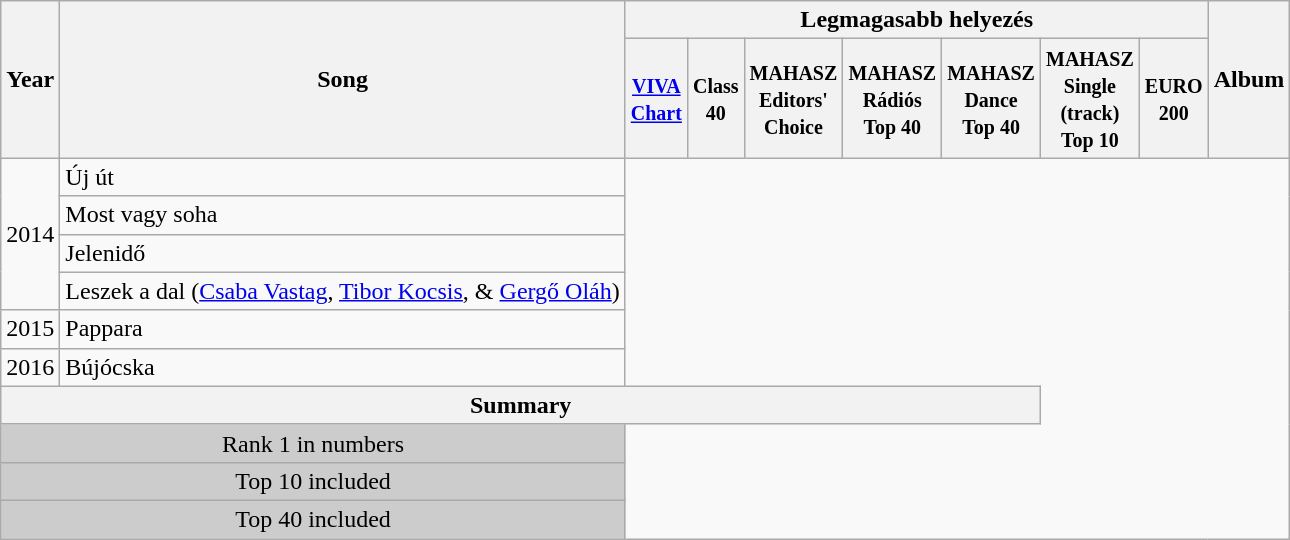<table class="wikitable">
<tr>
<th rowspan="2">Year</th>
<th rowspan="2">Song</th>
<th colspan="7">Legmagasabb helyezés</th>
<th rowspan="2">Album</th>
</tr>
<tr>
<th width="30"><small> <a href='#'>VIVA Chart</a></small></th>
<th width="30"><small> Class 40 </small></th>
<th width="30"><small> MAHASZ Editors' Choice</small></th>
<th width="30"><small> MAHASZ Rádiós Top 40</small></th>
<th width="30"><small> MAHASZ Dance Top 40</small></th>
<th width="30"><small> MAHASZ Single (track) Top 10</small></th>
<th width="30"><small> EURO 200</small></th>
</tr>
<tr>
<td rowspan="4">2014</td>
<td>Új út</td>
</tr>
<tr>
<td>Most vagy soha</td>
</tr>
<tr>
<td>Jelenidő</td>
</tr>
<tr>
<td>Leszek a dal (<a href='#'>Csaba Vastag</a>, <a href='#'>Tibor Kocsis</a>, & <a href='#'>Gergő Oláh</a>)</td>
</tr>
<tr>
<td rowspan="1">2015</td>
<td>Pappara</td>
</tr>
<tr>
<td rowspan="1">2016</td>
<td>Bújócska</td>
</tr>
<tr>
<th colspan="7">Summary</th>
</tr>
<tr bgcolor="#CCCCCC">
<td align="center" colspan="2">Rank 1 in numbers</td>
</tr>
<tr bgcolor="#CCCCCC">
<td align="center" colspan="2">Top 10 included</td>
</tr>
<tr bgcolor="#CCCCCC">
<td align="center" colspan="2">Top 40 included</td>
</tr>
</table>
